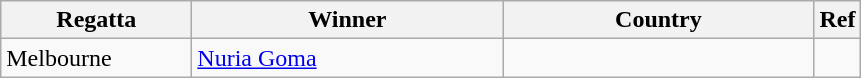<table class="wikitable">
<tr>
<th width=120>Regatta</th>
<th style="width:200px;">Winner</th>
<th style="width:200px;">Country</th>
<th>Ref</th>
</tr>
<tr>
<td>Melbourne</td>
<td><a href='#'>Nuria Goma</a></td>
<td></td>
<td></td>
</tr>
</table>
